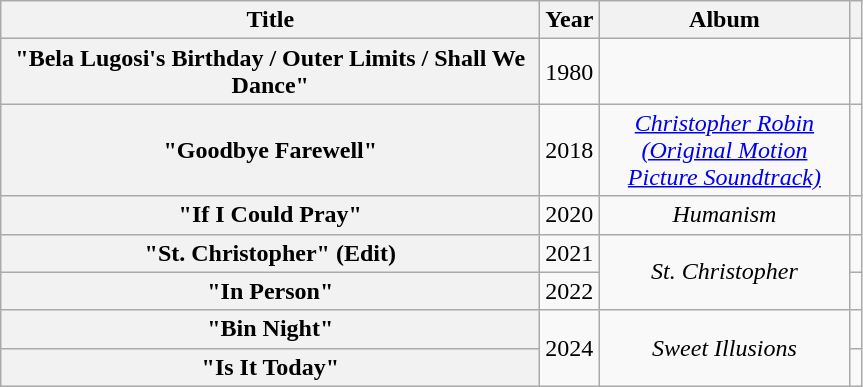<table class="wikitable plainrowheaders" style="text-align:center;">
<tr>
<th scope="col" style="width:22em;">Title</th>
<th scope="col" style="width:1em;">Year</th>
<th scope="col" style="width:10em;">Album</th>
<th scope="col"></th>
</tr>
<tr>
<th scope="row">"Bela Lugosi's Birthday / Outer Limits / Shall We Dance"<br></th>
<td>1980</td>
<td></td>
<td></td>
</tr>
<tr>
<th scope="row">"Goodbye Farewell"<br></th>
<td>2018</td>
<td><em><a href='#'>Christopher Robin (Original Motion Picture Soundtrack)</a></em></td>
<td></td>
</tr>
<tr>
<th scope="row">"If I Could Pray"<br></th>
<td>2020</td>
<td><em>Humanism</em></td>
<td></td>
</tr>
<tr>
<th scope="row">"St. Christopher" (Edit)</th>
<td>2021</td>
<td rowspan="2"><em>St. Christopher</em></td>
<td></td>
</tr>
<tr>
<th scope="row">"In Person"</th>
<td>2022</td>
<td></td>
</tr>
<tr>
<th scope="row">"Bin Night"</th>
<td rowspan="2">2024</td>
<td rowspan="2"><em>Sweet Illusions</em></td>
<td></td>
</tr>
<tr>
<th scope="row">"Is It Today"</th>
<td></td>
</tr>
</table>
